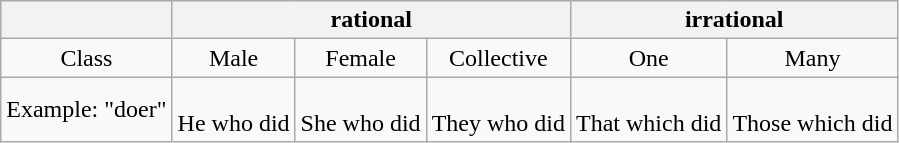<table class="wikitable" style="text-align: center">
<tr>
<th></th>
<th colspan="3">rational</th>
<th colspan="2">irrational</th>
</tr>
<tr>
<td>Class</td>
<td>Male</td>
<td>Female</td>
<td>Collective</td>
<td>One</td>
<td>Many</td>
</tr>
<tr>
<td>Example: "doer"</td>
<td><br>He who did</td>
<td><br>She who did</td>
<td><br>They who did</td>
<td><br>That which did</td>
<td><br>Those which did</td>
</tr>
</table>
